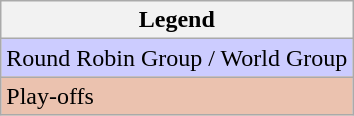<table class=wikitable>
<tr>
<th>Legend</th>
</tr>
<tr>
<td bgcolor=#CCCCFF>Round Robin Group / World Group</td>
</tr>
<tr>
<td bgcolor=#EBC2AF>Play-offs</td>
</tr>
</table>
